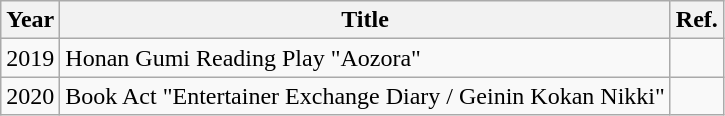<table class="wikitable">
<tr>
<th>Year</th>
<th>Title</th>
<th>Ref.</th>
</tr>
<tr>
<td>2019</td>
<td>Honan Gumi Reading Play "Aozora"</td>
<td></td>
</tr>
<tr>
<td>2020</td>
<td>Book Act "Entertainer Exchange Diary / Geinin Kokan Nikki"</td>
<td></td>
</tr>
</table>
